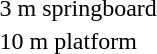<table>
<tr>
<td>3 m springboard</td>
<td></td>
<td></td>
<td></td>
</tr>
<tr>
<td>10 m platform</td>
<td></td>
<td></td>
<td></td>
</tr>
</table>
